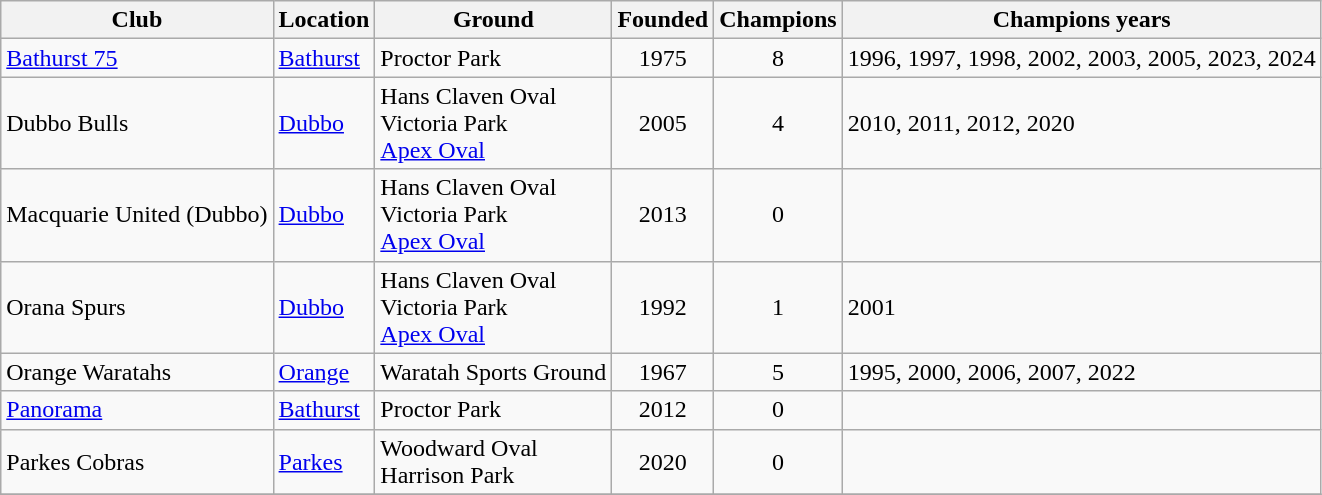<table class="wikitable">
<tr>
<th>Club</th>
<th>Location</th>
<th>Ground</th>
<th>Founded</th>
<th>Champions</th>
<th>Champions years</th>
</tr>
<tr>
<td><a href='#'>Bathurst 75</a></td>
<td><a href='#'>Bathurst</a></td>
<td>Proctor Park</td>
<td align=center>1975</td>
<td align=center>8</td>
<td>1996, 1997, 1998, 2002, 2003, 2005, 2023, 2024</td>
</tr>
<tr>
<td>Dubbo Bulls</td>
<td><a href='#'>Dubbo</a></td>
<td>Hans Claven Oval<br>Victoria Park<br><a href='#'>Apex Oval</a></td>
<td align=center>2005</td>
<td align=center>4</td>
<td>2010, 2011, 2012, 2020</td>
</tr>
<tr>
<td>Macquarie United (Dubbo)</td>
<td><a href='#'>Dubbo</a></td>
<td>Hans Claven Oval<br>Victoria Park<br><a href='#'>Apex Oval</a></td>
<td align=center>2013</td>
<td align=center>0</td>
<td></td>
</tr>
<tr>
<td>Orana Spurs</td>
<td><a href='#'>Dubbo</a></td>
<td>Hans Claven Oval<br>Victoria Park<br><a href='#'>Apex Oval</a></td>
<td align=center>1992</td>
<td align=center>1</td>
<td>2001</td>
</tr>
<tr>
<td>Orange Waratahs</td>
<td><a href='#'>Orange</a></td>
<td>Waratah Sports Ground</td>
<td align=center>1967</td>
<td align=center>5</td>
<td>1995, 2000, 2006, 2007, 2022</td>
</tr>
<tr>
<td><a href='#'>Panorama</a></td>
<td><a href='#'>Bathurst</a></td>
<td>Proctor Park</td>
<td align=center>2012</td>
<td align=center>0</td>
<td></td>
</tr>
<tr>
<td>Parkes Cobras</td>
<td><a href='#'>Parkes</a></td>
<td>Woodward Oval<br>Harrison Park</td>
<td align=center>2020</td>
<td align=center>0</td>
<td></td>
</tr>
<tr>
</tr>
</table>
